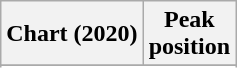<table class="wikitable sortable plainrowheaders" style="text-align:center">
<tr>
<th scope="col">Chart (2020)</th>
<th scope="col">Peak<br>position</th>
</tr>
<tr>
</tr>
<tr>
</tr>
<tr>
</tr>
<tr>
</tr>
<tr>
</tr>
<tr>
</tr>
<tr>
</tr>
<tr>
</tr>
</table>
